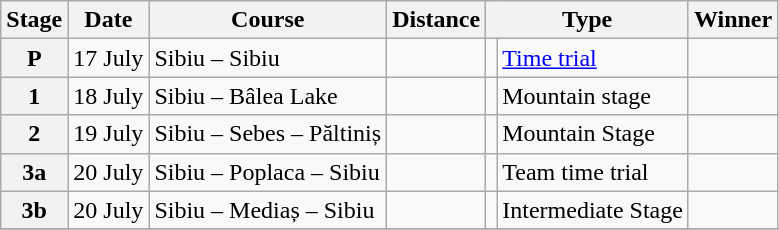<table class="wikitable">
<tr>
<th>Stage</th>
<th>Date</th>
<th>Course</th>
<th>Distance</th>
<th colspan="2">Type</th>
<th>Winner</th>
</tr>
<tr>
<th style="text-align:center">P</th>
<td align=right>17 July</td>
<td>Sibiu – Sibiu</td>
<td style="text-align:center;"></td>
<td></td>
<td><a href='#'>Time trial</a></td>
<td></td>
</tr>
<tr>
<th style="text-align:center">1</th>
<td align=right>18 July</td>
<td>Sibiu – Bâlea Lake</td>
<td style="text-align:center;"></td>
<td></td>
<td>Mountain stage</td>
<td></td>
</tr>
<tr>
<th style="text-align:center">2</th>
<td align=right>19 July</td>
<td>Sibiu – Sebes – Păltiniș</td>
<td style="text-align:center;"></td>
<td></td>
<td>Mountain Stage</td>
<td></td>
</tr>
<tr>
<th style="text-align:center">3a</th>
<td align=right>20 July</td>
<td>Sibiu – Poplaca – Sibiu</td>
<td style="text-align:center;"></td>
<td></td>
<td>Team time trial</td>
<td></td>
</tr>
<tr>
<th style="text-align:center">3b</th>
<td align=right>20 July</td>
<td>Sibiu – Mediaș – Sibiu</td>
<td style="text-align:center;"></td>
<td></td>
<td>Intermediate Stage</td>
<td></td>
</tr>
<tr>
</tr>
</table>
